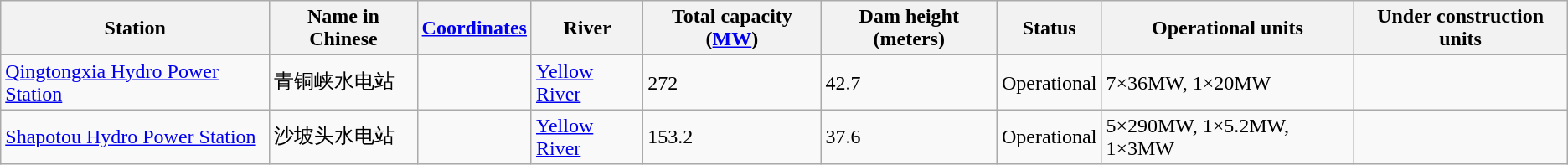<table class="wikitable sortable">
<tr>
<th>Station</th>
<th>Name in Chinese</th>
<th><a href='#'>Coordinates</a></th>
<th>River</th>
<th>Total capacity (<a href='#'>MW</a>)</th>
<th>Dam height (meters)</th>
<th>Status</th>
<th>Operational units</th>
<th>Under construction units</th>
</tr>
<tr>
<td><a href='#'>Qingtongxia Hydro Power Station</a></td>
<td>青铜峡水电站</td>
<td></td>
<td><a href='#'>Yellow River</a></td>
<td>272</td>
<td>42.7</td>
<td>Operational</td>
<td>7×36MW, 1×20MW</td>
<td></td>
</tr>
<tr>
<td><a href='#'>Shapotou Hydro Power Station</a></td>
<td>沙坡头水电站</td>
<td></td>
<td><a href='#'>Yellow River</a></td>
<td>153.2</td>
<td>37.6</td>
<td>Operational</td>
<td>5×290MW, 1×5.2MW, 1×3MW</td>
<td></td>
</tr>
</table>
